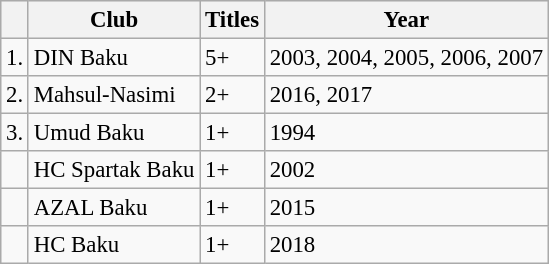<table class="wikitable sortable" style="font-size:95%;">
<tr style="background:#e9e9e9">
<th></th>
<th>Club</th>
<th>Titles</th>
<th>Year</th>
</tr>
<tr>
<td>1.</td>
<td>DIN Baku</td>
<td>5+</td>
<td>2003, 2004, 2005, 2006, 2007</td>
</tr>
<tr>
<td>2.</td>
<td>Mahsul-Nasimi</td>
<td>2+</td>
<td>2016, 2017</td>
</tr>
<tr>
<td>3.</td>
<td>Umud Baku</td>
<td>1+</td>
<td>1994</td>
</tr>
<tr>
<td></td>
<td>HC Spartak Baku</td>
<td>1+</td>
<td>2002</td>
</tr>
<tr>
<td></td>
<td>AZAL Baku</td>
<td>1+</td>
<td>2015</td>
</tr>
<tr>
<td></td>
<td>HC Baku</td>
<td>1+</td>
<td>2018</td>
</tr>
</table>
